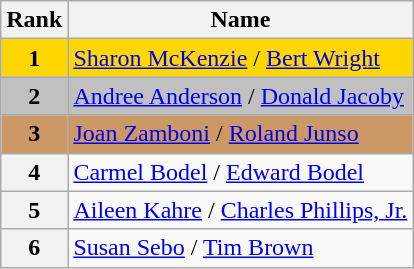<table class="wikitable">
<tr>
<th>Rank</th>
<th>Name</th>
</tr>
<tr bgcolor="gold">
<td align="center"><strong>1</strong></td>
<td><a href='#'>Sharon McKenzie</a> / <a href='#'>Bert Wright</a></td>
</tr>
<tr bgcolor="silver">
<td align="center"><strong>2</strong></td>
<td><a href='#'>Andree Anderson</a> / <a href='#'>Donald Jacoby</a></td>
</tr>
<tr bgcolor="cc9966">
<td align="center"><strong>3</strong></td>
<td><a href='#'>Joan Zamboni</a> / <a href='#'>Roland Junso</a></td>
</tr>
<tr>
<th>4</th>
<td><a href='#'>Carmel Bodel</a> / <a href='#'>Edward Bodel</a></td>
</tr>
<tr>
<th>5</th>
<td><a href='#'>Aileen Kahre</a> / <a href='#'>Charles Phillips, Jr.</a></td>
</tr>
<tr>
<th>6</th>
<td><a href='#'>Susan Sebo</a> / <a href='#'>Tim Brown</a></td>
</tr>
</table>
